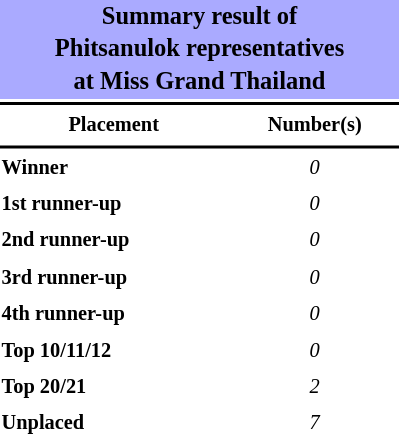<table style="width: 270px; font-size:85%; line-height:1.5em;">
<tr>
<th colspan="2" align="center" style="background:#AAF;"><big>Summary result of<br>Phitsanulok representatives<br>at Miss Grand Thailand</big></th>
</tr>
<tr>
<td colspan="2" style="background:black"></td>
</tr>
<tr>
<th scope="col">Placement</th>
<th scope="col">Number(s)</th>
</tr>
<tr>
<td colspan="2" style="background:black"></td>
</tr>
<tr>
<td align="left"><strong>Winner</strong></td>
<td align="center"><em>0</em></td>
</tr>
<tr>
<td align="left"><strong>1st runner-up</strong></td>
<td align="center"><em>0</em></td>
</tr>
<tr>
<td align="left"><strong>2nd runner-up</strong></td>
<td align="center"><em>0</em></td>
</tr>
<tr>
<td align="left"><strong>3rd runner-up</strong></td>
<td align="center"><em>0</em></td>
</tr>
<tr>
<td align="left"><strong>4th runner-up</strong></td>
<td align="center"><em>0</em></td>
</tr>
<tr>
<td align="left"><strong>Top 10/11/12</strong></td>
<td align="center"><em>0</em></td>
</tr>
<tr>
<td align="left"><strong>Top 20/21</strong></td>
<td align="center"><em>2</em></td>
</tr>
<tr>
<td align="left"><strong>Unplaced</strong></td>
<td align="center"><em>7</em></td>
</tr>
</table>
